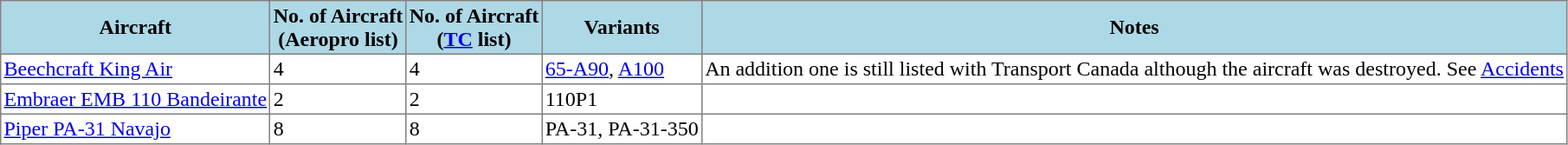<table class="toccolours" border="1" cellpadding="2" style="border-collapse:collapse">
<tr bgcolor=lightblue>
<th>Aircraft</th>
<th>No. of Aircraft<br>(Aeropro list)</th>
<th>No. of Aircraft<br>(<a href='#'>TC</a> list)</th>
<th>Variants</th>
<th>Notes</th>
</tr>
<tr>
<td><a href='#'>Beechcraft King Air</a></td>
<td>4</td>
<td>4</td>
<td><a href='#'>65-A90</a>, <a href='#'>A100</a></td>
<td>An addition one is still listed with Transport Canada although the aircraft was destroyed. See <a href='#'>Accidents</a></td>
</tr>
<tr>
<td><a href='#'>Embraer EMB 110 Bandeirante</a></td>
<td>2</td>
<td>2</td>
<td>110P1</td>
<td></td>
</tr>
<tr>
<td><a href='#'>Piper PA-31 Navajo</a></td>
<td>8</td>
<td>8</td>
<td>PA-31, PA-31-350</td>
<td></td>
</tr>
</table>
